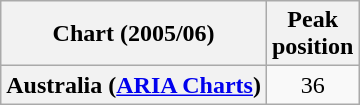<table class="wikitable sortable plainrowheaders" style="text-align:center">
<tr>
<th scope="col">Chart (2005/06)</th>
<th scope="col">Peak<br>position</th>
</tr>
<tr>
<th scope="row">Australia (<a href='#'>ARIA Charts</a>)</th>
<td>36</td>
</tr>
</table>
